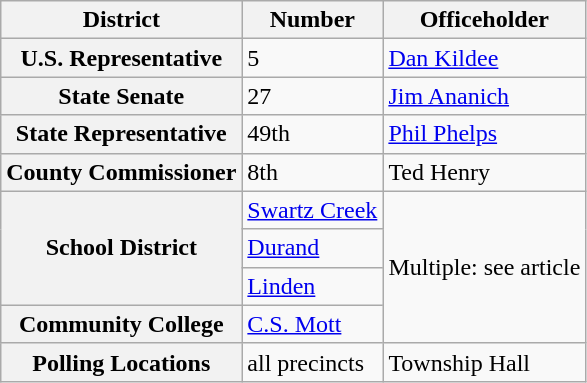<table class="wikitable">
<tr>
<th>District</th>
<th>Number</th>
<th>Officeholder</th>
</tr>
<tr>
<th>U.S. Representative</th>
<td>5</td>
<td><a href='#'>Dan Kildee</a></td>
</tr>
<tr>
<th>State Senate</th>
<td>27</td>
<td><a href='#'>Jim Ananich</a></td>
</tr>
<tr>
<th>State Representative</th>
<td>49th</td>
<td><a href='#'>Phil Phelps</a></td>
</tr>
<tr>
<th>County Commissioner</th>
<td>8th</td>
<td>Ted Henry</td>
</tr>
<tr>
<th rowspan=3>School District</th>
<td><a href='#'>Swartz Creek</a></td>
<td rowspan=4>Multiple: see article</td>
</tr>
<tr>
<td><a href='#'>Durand</a></td>
</tr>
<tr>
<td><a href='#'>Linden</a></td>
</tr>
<tr>
<th>Community College</th>
<td><a href='#'>C.S. Mott</a></td>
</tr>
<tr>
<th>Polling Locations</th>
<td>all precincts</td>
<td>Township Hall</td>
</tr>
</table>
